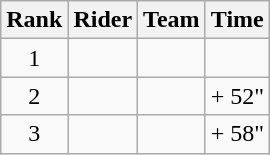<table class="wikitable">
<tr>
<th scope="col">Rank</th>
<th scope="col">Rider</th>
<th scope="col">Team</th>
<th scope="col">Time</th>
</tr>
<tr>
<td style="text-align:center;">1</td>
<td></td>
<td></td>
<td style="text-align:right;"></td>
</tr>
<tr>
<td style="text-align:center;">2</td>
<td></td>
<td></td>
<td style="text-align:right;">+ 52"</td>
</tr>
<tr>
<td style="text-align:center;">3</td>
<td></td>
<td></td>
<td style="text-align:right;">+ 58"</td>
</tr>
</table>
